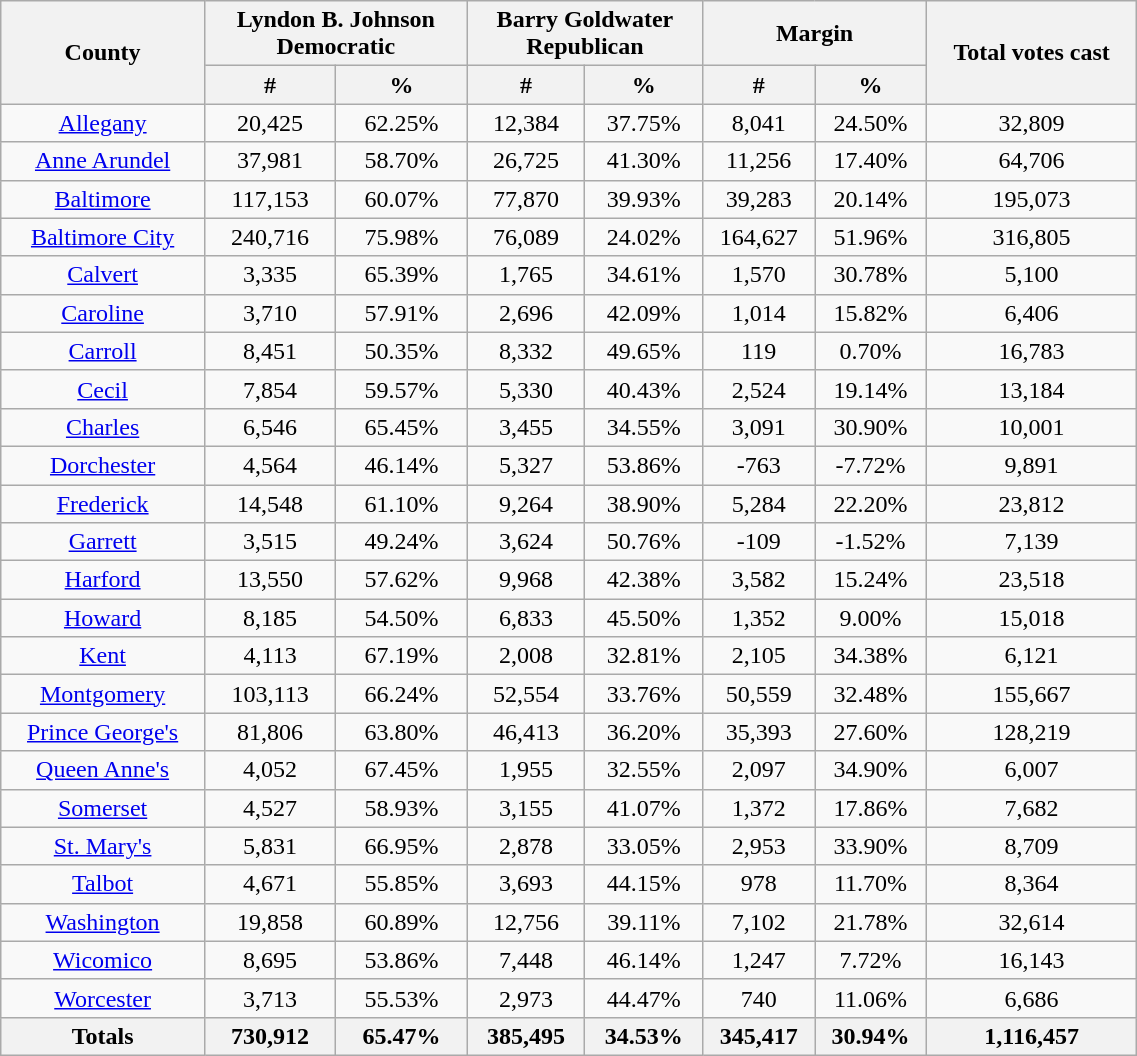<table width="60%"  class="wikitable sortable" style="text-align:center">
<tr>
<th style="text-align:center;" rowspan="2">County</th>
<th style="text-align:center;" colspan="2">Lyndon B. Johnson<br>Democratic</th>
<th style="text-align:center;" colspan="2">Barry Goldwater<br>Republican</th>
<th style="text-align:center;" colspan="2">Margin</th>
<th style="text-align:center;" rowspan="2">Total votes cast</th>
</tr>
<tr>
<th style="text-align:center;" data-sort-type="number">#</th>
<th style="text-align:center;" data-sort-type="number">%</th>
<th style="text-align:center;" data-sort-type="number">#</th>
<th style="text-align:center;" data-sort-type="number">%</th>
<th style="text-align:center;" data-sort-type="number">#</th>
<th style="text-align:center;" data-sort-type="number">%</th>
</tr>
<tr style="text-align:center;">
<td><a href='#'>Allegany</a></td>
<td>20,425</td>
<td>62.25%</td>
<td>12,384</td>
<td>37.75%</td>
<td>8,041</td>
<td>24.50%</td>
<td>32,809</td>
</tr>
<tr style="text-align:center;">
<td><a href='#'>Anne Arundel</a></td>
<td>37,981</td>
<td>58.70%</td>
<td>26,725</td>
<td>41.30%</td>
<td>11,256</td>
<td>17.40%</td>
<td>64,706</td>
</tr>
<tr style="text-align:center;">
<td><a href='#'>Baltimore</a></td>
<td>117,153</td>
<td>60.07%</td>
<td>77,870</td>
<td>39.93%</td>
<td>39,283</td>
<td>20.14%</td>
<td>195,073</td>
</tr>
<tr style="text-align:center;">
<td><a href='#'>Baltimore City</a></td>
<td>240,716</td>
<td>75.98%</td>
<td>76,089</td>
<td>24.02%</td>
<td>164,627</td>
<td>51.96%</td>
<td>316,805</td>
</tr>
<tr style="text-align:center;">
<td><a href='#'>Calvert</a></td>
<td>3,335</td>
<td>65.39%</td>
<td>1,765</td>
<td>34.61%</td>
<td>1,570</td>
<td>30.78%</td>
<td>5,100</td>
</tr>
<tr style="text-align:center;">
<td><a href='#'>Caroline</a></td>
<td>3,710</td>
<td>57.91%</td>
<td>2,696</td>
<td>42.09%</td>
<td>1,014</td>
<td>15.82%</td>
<td>6,406</td>
</tr>
<tr style="text-align:center;">
<td><a href='#'>Carroll</a></td>
<td>8,451</td>
<td>50.35%</td>
<td>8,332</td>
<td>49.65%</td>
<td>119</td>
<td>0.70%</td>
<td>16,783</td>
</tr>
<tr style="text-align:center;">
<td><a href='#'>Cecil</a></td>
<td>7,854</td>
<td>59.57%</td>
<td>5,330</td>
<td>40.43%</td>
<td>2,524</td>
<td>19.14%</td>
<td>13,184</td>
</tr>
<tr style="text-align:center;">
<td><a href='#'>Charles</a></td>
<td>6,546</td>
<td>65.45%</td>
<td>3,455</td>
<td>34.55%</td>
<td>3,091</td>
<td>30.90%</td>
<td>10,001</td>
</tr>
<tr style="text-align:center;">
<td><a href='#'>Dorchester</a></td>
<td>4,564</td>
<td>46.14%</td>
<td>5,327</td>
<td>53.86%</td>
<td>-763</td>
<td>-7.72%</td>
<td>9,891</td>
</tr>
<tr style="text-align:center;">
<td><a href='#'>Frederick</a></td>
<td>14,548</td>
<td>61.10%</td>
<td>9,264</td>
<td>38.90%</td>
<td>5,284</td>
<td>22.20%</td>
<td>23,812</td>
</tr>
<tr style="text-align:center;">
<td><a href='#'>Garrett</a></td>
<td>3,515</td>
<td>49.24%</td>
<td>3,624</td>
<td>50.76%</td>
<td>-109</td>
<td>-1.52%</td>
<td>7,139</td>
</tr>
<tr style="text-align:center;">
<td><a href='#'>Harford</a></td>
<td>13,550</td>
<td>57.62%</td>
<td>9,968</td>
<td>42.38%</td>
<td>3,582</td>
<td>15.24%</td>
<td>23,518</td>
</tr>
<tr style="text-align:center;">
<td><a href='#'>Howard</a></td>
<td>8,185</td>
<td>54.50%</td>
<td>6,833</td>
<td>45.50%</td>
<td>1,352</td>
<td>9.00%</td>
<td>15,018</td>
</tr>
<tr style="text-align:center;">
<td><a href='#'>Kent</a></td>
<td>4,113</td>
<td>67.19%</td>
<td>2,008</td>
<td>32.81%</td>
<td>2,105</td>
<td>34.38%</td>
<td>6,121</td>
</tr>
<tr style="text-align:center;">
<td><a href='#'>Montgomery</a></td>
<td>103,113</td>
<td>66.24%</td>
<td>52,554</td>
<td>33.76%</td>
<td>50,559</td>
<td>32.48%</td>
<td>155,667</td>
</tr>
<tr style="text-align:center;">
<td><a href='#'>Prince George's</a></td>
<td>81,806</td>
<td>63.80%</td>
<td>46,413</td>
<td>36.20%</td>
<td>35,393</td>
<td>27.60%</td>
<td>128,219</td>
</tr>
<tr style="text-align:center;">
<td><a href='#'>Queen Anne's</a></td>
<td>4,052</td>
<td>67.45%</td>
<td>1,955</td>
<td>32.55%</td>
<td>2,097</td>
<td>34.90%</td>
<td>6,007</td>
</tr>
<tr style="text-align:center;">
<td><a href='#'>Somerset</a></td>
<td>4,527</td>
<td>58.93%</td>
<td>3,155</td>
<td>41.07%</td>
<td>1,372</td>
<td>17.86%</td>
<td>7,682</td>
</tr>
<tr style="text-align:center;">
<td><a href='#'>St. Mary's</a></td>
<td>5,831</td>
<td>66.95%</td>
<td>2,878</td>
<td>33.05%</td>
<td>2,953</td>
<td>33.90%</td>
<td>8,709</td>
</tr>
<tr style="text-align:center;">
<td><a href='#'>Talbot</a></td>
<td>4,671</td>
<td>55.85%</td>
<td>3,693</td>
<td>44.15%</td>
<td>978</td>
<td>11.70%</td>
<td>8,364</td>
</tr>
<tr style="text-align:center;">
<td><a href='#'>Washington</a></td>
<td>19,858</td>
<td>60.89%</td>
<td>12,756</td>
<td>39.11%</td>
<td>7,102</td>
<td>21.78%</td>
<td>32,614</td>
</tr>
<tr style="text-align:center;">
<td><a href='#'>Wicomico</a></td>
<td>8,695</td>
<td>53.86%</td>
<td>7,448</td>
<td>46.14%</td>
<td>1,247</td>
<td>7.72%</td>
<td>16,143</td>
</tr>
<tr style="text-align:center;">
<td><a href='#'>Worcester</a></td>
<td>3,713</td>
<td>55.53%</td>
<td>2,973</td>
<td>44.47%</td>
<td>740</td>
<td>11.06%</td>
<td>6,686</td>
</tr>
<tr style="text-align:center;">
<th>Totals</th>
<th>730,912</th>
<th>65.47%</th>
<th>385,495</th>
<th>34.53%</th>
<th>345,417</th>
<th>30.94%</th>
<th>1,116,457</th>
</tr>
</table>
